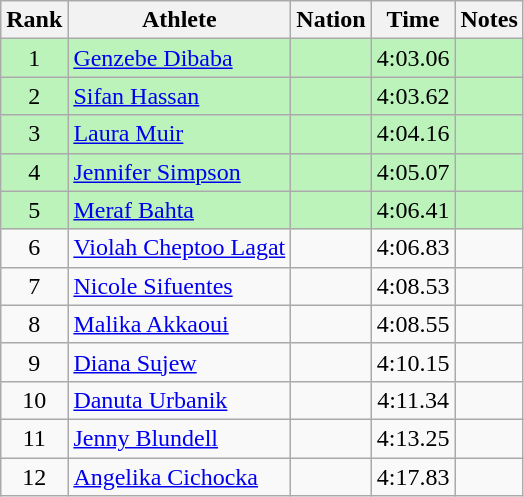<table class="wikitable sortable" style="text-align:center">
<tr>
<th>Rank</th>
<th>Athlete</th>
<th>Nation</th>
<th>Time</th>
<th>Notes</th>
</tr>
<tr bgcolor=bbf3bb>
<td>1</td>
<td align=left><a href='#'>Genzebe Dibaba</a></td>
<td align=left></td>
<td>4:03.06</td>
<td></td>
</tr>
<tr bgcolor=bbf3bb>
<td>2</td>
<td align=left><a href='#'>Sifan Hassan</a></td>
<td align=left></td>
<td>4:03.62</td>
<td></td>
</tr>
<tr bgcolor=bbf3bb>
<td>3</td>
<td align=left><a href='#'>Laura Muir</a></td>
<td align=left></td>
<td>4:04.16</td>
<td></td>
</tr>
<tr bgcolor=bbf3bb>
<td>4</td>
<td align=left><a href='#'>Jennifer Simpson</a></td>
<td align=left></td>
<td>4:05.07</td>
<td></td>
</tr>
<tr bgcolor=bbf3bb>
<td>5</td>
<td align=left><a href='#'>Meraf Bahta</a></td>
<td align=left></td>
<td>4:06.41</td>
<td></td>
</tr>
<tr>
<td>6</td>
<td align=left><a href='#'>Violah Cheptoo Lagat</a></td>
<td align=left></td>
<td>4:06.83</td>
<td></td>
</tr>
<tr>
<td>7</td>
<td align=left><a href='#'>Nicole Sifuentes</a></td>
<td align=left></td>
<td>4:08.53</td>
<td></td>
</tr>
<tr>
<td>8</td>
<td align=left><a href='#'>Malika Akkaoui</a></td>
<td align=left></td>
<td>4:08.55</td>
<td></td>
</tr>
<tr>
<td>9</td>
<td align=left><a href='#'>Diana Sujew</a></td>
<td align=left></td>
<td>4:10.15</td>
<td></td>
</tr>
<tr>
<td>10</td>
<td align=left><a href='#'>Danuta Urbanik</a></td>
<td align=left></td>
<td>4:11.34</td>
<td></td>
</tr>
<tr>
<td>11</td>
<td align=left><a href='#'>Jenny Blundell</a></td>
<td align=left></td>
<td>4:13.25</td>
<td></td>
</tr>
<tr>
<td>12</td>
<td align=left><a href='#'>Angelika Cichocka</a></td>
<td align=left></td>
<td>4:17.83</td>
<td></td>
</tr>
</table>
